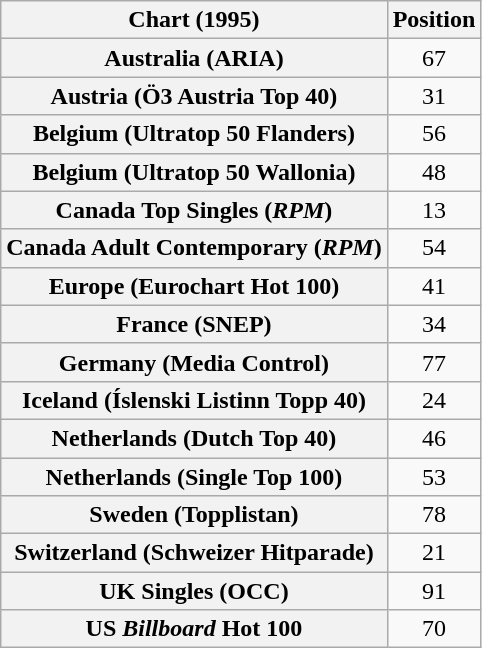<table class="wikitable sortable plainrowheaders" style="text-align:center">
<tr>
<th>Chart (1995)</th>
<th>Position</th>
</tr>
<tr>
<th scope="row">Australia (ARIA)</th>
<td>67</td>
</tr>
<tr>
<th scope="row">Austria (Ö3 Austria Top 40)</th>
<td>31</td>
</tr>
<tr>
<th scope="row">Belgium (Ultratop 50 Flanders)</th>
<td>56</td>
</tr>
<tr>
<th scope="row">Belgium (Ultratop 50 Wallonia)</th>
<td>48</td>
</tr>
<tr>
<th scope="row">Canada Top Singles (<em>RPM</em>)</th>
<td>13</td>
</tr>
<tr>
<th scope="row">Canada Adult Contemporary (<em>RPM</em>)</th>
<td>54</td>
</tr>
<tr>
<th scope="row">Europe (Eurochart Hot 100)</th>
<td>41</td>
</tr>
<tr>
<th scope="row">France (SNEP)</th>
<td>34</td>
</tr>
<tr>
<th scope="row">Germany (Media Control)</th>
<td>77</td>
</tr>
<tr>
<th scope="row">Iceland (Íslenski Listinn Topp 40)</th>
<td>24</td>
</tr>
<tr>
<th scope="row">Netherlands (Dutch Top 40)</th>
<td>46</td>
</tr>
<tr>
<th scope="row">Netherlands (Single Top 100)</th>
<td>53</td>
</tr>
<tr>
<th scope="row">Sweden (Topplistan)</th>
<td>78</td>
</tr>
<tr>
<th scope="row">Switzerland (Schweizer Hitparade)</th>
<td>21</td>
</tr>
<tr>
<th scope="row">UK Singles (OCC)</th>
<td>91</td>
</tr>
<tr>
<th scope="row">US <em>Billboard</em> Hot 100</th>
<td>70</td>
</tr>
</table>
